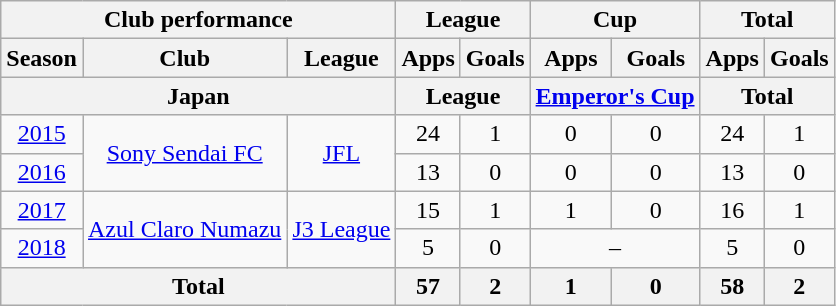<table class="wikitable" style="text-align:center;">
<tr>
<th colspan=3>Club performance</th>
<th colspan=2>League</th>
<th colspan=2>Cup</th>
<th colspan=2>Total</th>
</tr>
<tr>
<th>Season</th>
<th>Club</th>
<th>League</th>
<th>Apps</th>
<th>Goals</th>
<th>Apps</th>
<th>Goals</th>
<th>Apps</th>
<th>Goals</th>
</tr>
<tr>
<th colspan=3>Japan</th>
<th colspan=2>League</th>
<th colspan=2><a href='#'>Emperor's Cup</a></th>
<th colspan=2>Total</th>
</tr>
<tr>
<td><a href='#'>2015</a></td>
<td rowspan="2"><a href='#'>Sony Sendai FC</a></td>
<td rowspan="2"><a href='#'>JFL</a></td>
<td>24</td>
<td>1</td>
<td>0</td>
<td>0</td>
<td>24</td>
<td>1</td>
</tr>
<tr>
<td><a href='#'>2016</a></td>
<td>13</td>
<td>0</td>
<td>0</td>
<td>0</td>
<td>13</td>
<td>0</td>
</tr>
<tr>
<td><a href='#'>2017</a></td>
<td rowspan="2"><a href='#'>Azul Claro Numazu</a></td>
<td rowspan="2"><a href='#'>J3 League</a></td>
<td>15</td>
<td>1</td>
<td>1</td>
<td>0</td>
<td>16</td>
<td>1</td>
</tr>
<tr>
<td><a href='#'>2018</a></td>
<td>5</td>
<td>0</td>
<td colspan="2">–</td>
<td>5</td>
<td>0</td>
</tr>
<tr>
<th colspan=3>Total</th>
<th>57</th>
<th>2</th>
<th>1</th>
<th>0</th>
<th>58</th>
<th>2</th>
</tr>
</table>
